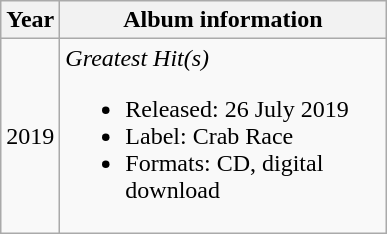<table class="wikitable">
<tr>
<th>Year</th>
<th style="width:210px;">Album information</th>
</tr>
<tr>
<td>2019</td>
<td><em>Greatest Hit(s)</em><br><ul><li>Released: 26 July 2019</li><li>Label: Crab Race</li><li>Formats: CD, digital download</li></ul></td>
</tr>
</table>
